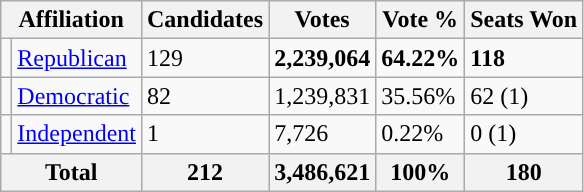<table class="wikitable">
<tr>
<th colspan="2">Affiliation</th>
<th>Candidates</th>
<th>Votes</th>
<th>Vote %</th>
<th>Seats Won</th>
</tr>
<tr>
<td style="background-color:"></td>
<td><a href='#'>Republican</a></td>
<td>129</td>
<td><strong>2,239,064</strong></td>
<td><strong>64.22%</strong></td>
<td><strong>118</strong></td>
</tr>
<tr>
<td style="background-color:"></td>
<td><a href='#'>Democratic</a></td>
<td>82</td>
<td>1,239,831</td>
<td>35.56%</td>
<td>62 (1)</td>
</tr>
<tr>
<td style="background-color:"></td>
<td><a href='#'>Independent</a></td>
<td>1</td>
<td>7,726</td>
<td>0.22%</td>
<td>0 (1)</td>
</tr>
<tr>
<th colspan="2">Total</th>
<th>212</th>
<th>3,486,621</th>
<th>100%</th>
<th>180</th>
</tr>
</table>
